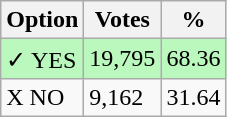<table class="wikitable">
<tr>
<th>Option</th>
<th>Votes</th>
<th>%</th>
</tr>
<tr>
<td style=background:#bbf8be>✓ YES</td>
<td style=background:#bbf8be>19,795</td>
<td style=background:#bbf8be>68.36</td>
</tr>
<tr>
<td>X NO</td>
<td>9,162</td>
<td>31.64</td>
</tr>
</table>
